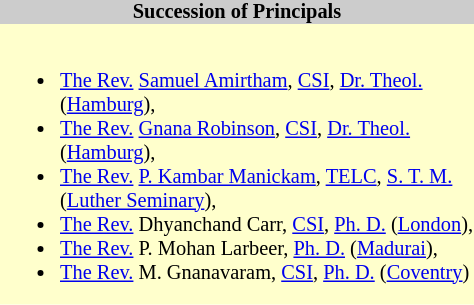<table class="toccolours" style="float:right; margin-left:1em; font-size:85%; background:#ffc; color:black; width:35em; max-width:25%;" cellspacing="0" cellpadding="0">
<tr>
<th style="background:#ccc;">Succession of Principals</th>
</tr>
<tr>
<td style="text-align: left;"><br><ul><li><a href='#'>The Rev.</a> <a href='#'>Samuel Amirtham</a>, <a href='#'>CSI</a>, <a href='#'>Dr. Theol.</a> (<a href='#'>Hamburg</a>),</li><li><a href='#'>The Rev.</a> <a href='#'>Gnana Robinson</a>, <a href='#'>CSI</a>, <a href='#'>Dr. Theol.</a> (<a href='#'>Hamburg</a>),</li><li><a href='#'>The Rev.</a> <a href='#'>P. Kambar Manickam</a>, <a href='#'>TELC</a>, <a href='#'>S. T. M.</a> (<a href='#'>Luther Seminary</a>),</li><li><a href='#'>The Rev.</a> Dhyanchand Carr, <a href='#'>CSI</a>, <a href='#'>Ph. D.</a> (<a href='#'>London</a>),</li><li><a href='#'>The Rev.</a> P. Mohan Larbeer, <a href='#'>Ph. D.</a> (<a href='#'>Madurai</a>),</li><li><a href='#'>The Rev.</a> M. Gnanavaram, <a href='#'>CSI</a>, <a href='#'>Ph. D.</a> (<a href='#'>Coventry</a>)</li></ul></td>
</tr>
</table>
